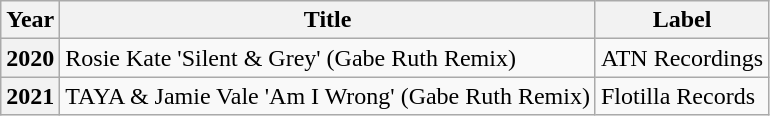<table class="wikitable plainrowheaders" style="text-align:left;">
<tr>
<th scope="col">Year</th>
<th scope="col">Title</th>
<th scope="col">Label</th>
</tr>
<tr>
<th scope="row">2020</th>
<td>Rosie Kate 'Silent & Grey' (Gabe Ruth Remix)</td>
<td>ATN Recordings</td>
</tr>
<tr>
<th scope="row">2021</th>
<td>TAYA & Jamie Vale 'Am I Wrong' (Gabe Ruth Remix)</td>
<td>Flotilla Records</td>
</tr>
</table>
